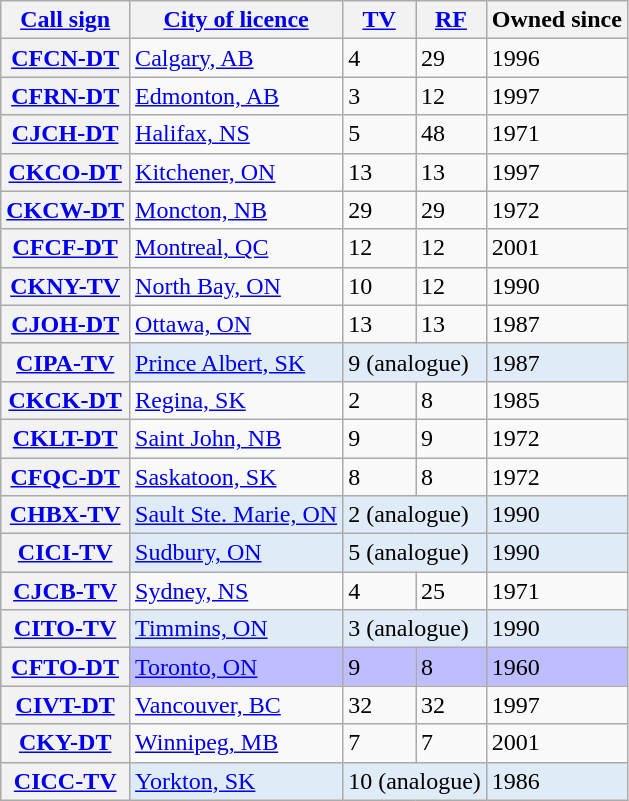<table class="wikitable sortable">
<tr>
<th scope="col"><a href='#'>Call sign</a></th>
<th scope="col"><a href='#'>City of licence</a></th>
<th scope="col"><a href='#'>TV</a></th>
<th scope="col"><a href='#'>RF</a></th>
<th scope="col">Owned since</th>
</tr>
<tr>
<th scope="row"><a href='#'>CFCN-DT</a></th>
<td><a href='#'>Calgary, AB</a></td>
<td>4</td>
<td>29</td>
<td>1996</td>
</tr>
<tr>
<th scope="row"><a href='#'>CFRN-DT</a></th>
<td><a href='#'>Edmonton, AB</a></td>
<td>3</td>
<td>12</td>
<td>1997</td>
</tr>
<tr>
<th scope="row"><a href='#'>CJCH-DT</a></th>
<td><a href='#'>Halifax, NS</a></td>
<td>5</td>
<td>48</td>
<td>1971</td>
</tr>
<tr>
<th scope="row"><a href='#'>CKCO-DT</a></th>
<td><a href='#'>Kitchener, ON</a></td>
<td>13</td>
<td>13</td>
<td>1997</td>
</tr>
<tr>
<th scope="row"><a href='#'>CKCW-DT</a></th>
<td><a href='#'>Moncton, NB</a></td>
<td>29</td>
<td>29</td>
<td>1972</td>
</tr>
<tr>
<th scope="row"><a href='#'>CFCF-DT</a></th>
<td><a href='#'>Montreal, QC</a></td>
<td>12</td>
<td>12</td>
<td>2001</td>
</tr>
<tr>
<th scope="row"><a href='#'>CKNY-TV</a></th>
<td><a href='#'>North Bay, ON</a></td>
<td>10</td>
<td>12</td>
<td>1990</td>
</tr>
<tr>
<th scope="row"><a href='#'>CJOH-DT</a></th>
<td><a href='#'>Ottawa, ON</a></td>
<td>13</td>
<td>13</td>
<td>1987</td>
</tr>
<tr style="background-color:#DFEBF6;">
<th scope="row"><a href='#'>CIPA-TV</a></th>
<td><a href='#'>Prince Albert, SK</a></td>
<td colspan="2">9 (analogue)</td>
<td>1987</td>
</tr>
<tr>
<th scope="row"><a href='#'>CKCK-DT</a></th>
<td><a href='#'>Regina, SK</a></td>
<td>2</td>
<td>8</td>
<td>1985</td>
</tr>
<tr>
<th scope="row"><a href='#'>CKLT-DT</a></th>
<td><a href='#'>Saint John, NB</a></td>
<td>9</td>
<td>9</td>
<td>1972</td>
</tr>
<tr>
<th scope="row"><a href='#'>CFQC-DT</a></th>
<td><a href='#'>Saskatoon, SK</a></td>
<td>8</td>
<td>8</td>
<td>1972</td>
</tr>
<tr style="background-color:#DFEBF6;">
<th scope="row"><a href='#'>CHBX-TV</a></th>
<td><a href='#'>Sault Ste. Marie, ON</a></td>
<td colspan="2">2 (analogue)</td>
<td>1990</td>
</tr>
<tr style="background-color:#DFEBF6;">
<th scope="row"><a href='#'>CICI-TV</a></th>
<td><a href='#'>Sudbury, ON</a></td>
<td colspan="2">5 (analogue)</td>
<td>1990</td>
</tr>
<tr>
<th scope="row"><a href='#'>CJCB-TV</a></th>
<td><a href='#'>Sydney, NS</a></td>
<td>4</td>
<td>25</td>
<td>1971</td>
</tr>
<tr style="background-color:#DFEBF6;">
<th scope="row"><a href='#'>CITO-TV</a></th>
<td><a href='#'>Timmins, ON</a></td>
<td colspan="2">3 (analogue)</td>
<td>1990</td>
</tr>
<tr style="background-color: #bdbdff">
<th scope="row"><a href='#'>CFTO-DT</a></th>
<td><a href='#'>Toronto, ON</a></td>
<td>9</td>
<td>8</td>
<td>1960</td>
</tr>
<tr>
<th scope="row"><a href='#'>CIVT-DT</a></th>
<td><a href='#'>Vancouver, BC</a></td>
<td>32</td>
<td>32</td>
<td>1997</td>
</tr>
<tr>
<th scope="row"><a href='#'>CKY-DT</a></th>
<td><a href='#'>Winnipeg, MB</a></td>
<td>7</td>
<td>7</td>
<td>2001</td>
</tr>
<tr style="background-color:#DFEBF6;">
<th scope="row"><a href='#'>CICC-TV</a></th>
<td><a href='#'>Yorkton, SK</a></td>
<td colspan="2">10 (analogue)</td>
<td>1986</td>
</tr>
</table>
